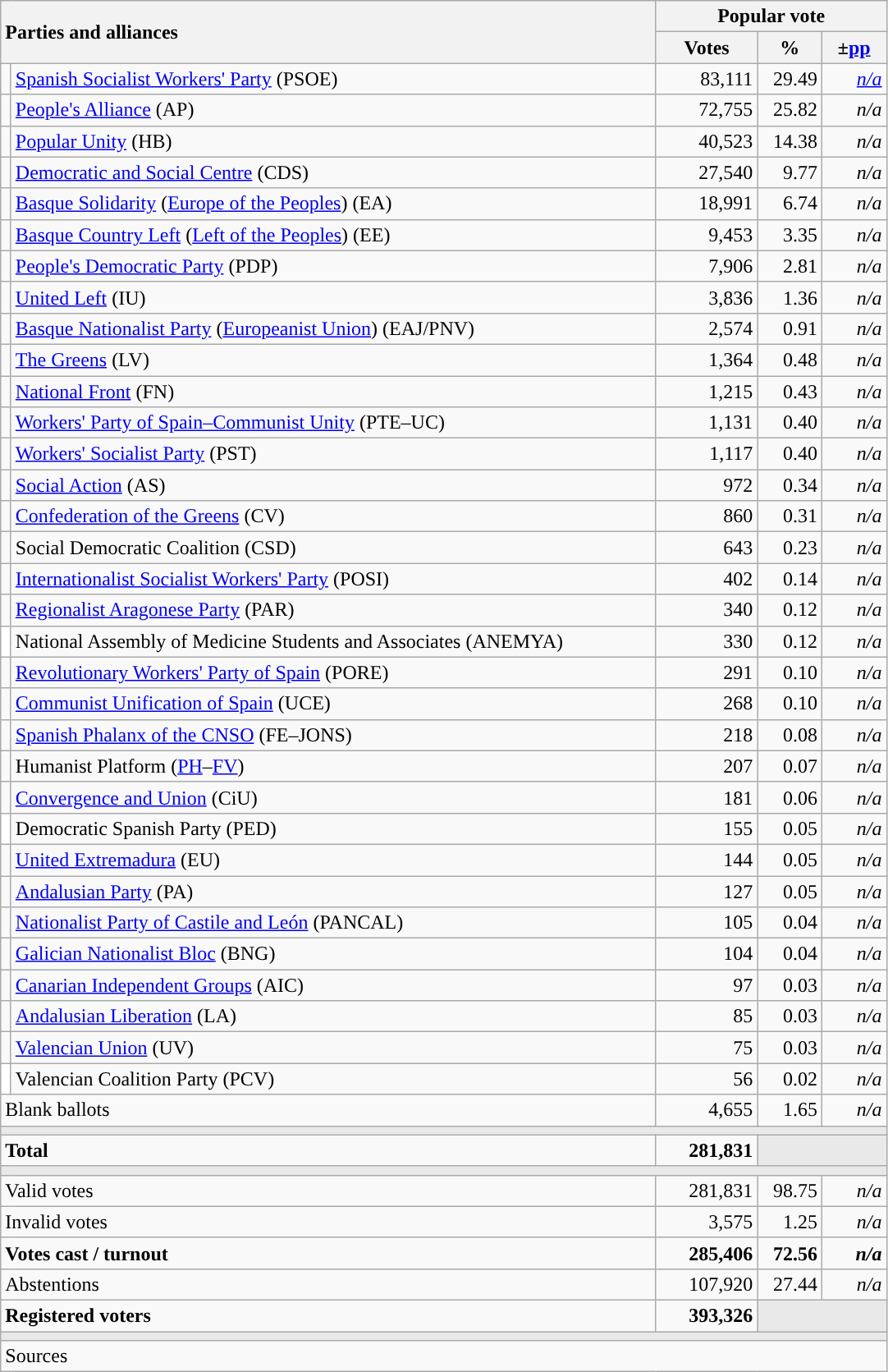<table class="wikitable" style="text-align:right">
<tr>
<th style="text-align:left;" rowspan="2" colspan="2" width="525">Parties and alliances</th>
<th colspan="3">Popular vote</th>
</tr>
<tr>
<th width="75">Votes</th>
<th width="45">%</th>
<th width="45">±<a href='#'>pp</a></th>
</tr>
<tr>
<td width="1" style="color:inherit;background:"></td>
<td align="left"><a href='#'>Spanish Socialist Workers' Party</a> (PSOE)</td>
<td>83,111</td>
<td>29.49</td>
<td><em><a href='#'>n/a</a></em></td>
</tr>
<tr>
<td style="color:inherit;background:"></td>
<td align="left"><a href='#'>People's Alliance</a> (AP)</td>
<td>72,755</td>
<td>25.82</td>
<td><em>n/a</em></td>
</tr>
<tr>
<td style="color:inherit;background:"></td>
<td align="left"><a href='#'>Popular Unity</a> (HB)</td>
<td>40,523</td>
<td>14.38</td>
<td><em>n/a</em></td>
</tr>
<tr>
<td style="color:inherit;background:"></td>
<td align="left"><a href='#'>Democratic and Social Centre</a> (CDS)</td>
<td>27,540</td>
<td>9.77</td>
<td><em>n/a</em></td>
</tr>
<tr>
<td style="color:inherit;background:"></td>
<td align="left"><a href='#'>Basque Solidarity</a> (<a href='#'>Europe of the Peoples</a>) (EA)</td>
<td>18,991</td>
<td>6.74</td>
<td><em>n/a</em></td>
</tr>
<tr>
<td style="color:inherit;background:"></td>
<td align="left"><a href='#'>Basque Country Left</a> (<a href='#'>Left of the Peoples</a>) (EE)</td>
<td>9,453</td>
<td>3.35</td>
<td><em>n/a</em></td>
</tr>
<tr>
<td style="color:inherit;background:"></td>
<td align="left"><a href='#'>People's Democratic Party</a> (PDP)</td>
<td>7,906</td>
<td>2.81</td>
<td><em>n/a</em></td>
</tr>
<tr>
<td style="color:inherit;background:"></td>
<td align="left"><a href='#'>United Left</a> (IU)</td>
<td>3,836</td>
<td>1.36</td>
<td><em>n/a</em></td>
</tr>
<tr>
<td style="color:inherit;background:"></td>
<td align="left"><a href='#'>Basque Nationalist Party</a> (<a href='#'>Europeanist Union</a>) (EAJ/PNV)</td>
<td>2,574</td>
<td>0.91</td>
<td><em>n/a</em></td>
</tr>
<tr>
<td style="color:inherit;background:"></td>
<td align="left"><a href='#'>The Greens</a> (LV)</td>
<td>1,364</td>
<td>0.48</td>
<td><em>n/a</em></td>
</tr>
<tr>
<td style="color:inherit;background:"></td>
<td align="left"><a href='#'>National Front</a> (FN)</td>
<td>1,215</td>
<td>0.43</td>
<td><em>n/a</em></td>
</tr>
<tr>
<td style="color:inherit;background:"></td>
<td align="left"><a href='#'>Workers' Party of Spain–Communist Unity</a> (PTE–UC)</td>
<td>1,131</td>
<td>0.40</td>
<td><em>n/a</em></td>
</tr>
<tr>
<td style="color:inherit;background:"></td>
<td align="left"><a href='#'>Workers' Socialist Party</a> (PST)</td>
<td>1,117</td>
<td>0.40</td>
<td><em>n/a</em></td>
</tr>
<tr>
<td style="color:inherit;background:"></td>
<td align="left"><a href='#'>Social Action</a> (AS)</td>
<td>972</td>
<td>0.34</td>
<td><em>n/a</em></td>
</tr>
<tr>
<td style="color:inherit;background:"></td>
<td align="left"><a href='#'>Confederation of the Greens</a> (CV)</td>
<td>860</td>
<td>0.31</td>
<td><em>n/a</em></td>
</tr>
<tr>
<td style="color:inherit;background:"></td>
<td align="left">Social Democratic Coalition (CSD)</td>
<td>643</td>
<td>0.23</td>
<td><em>n/a</em></td>
</tr>
<tr>
<td style="color:inherit;background:"></td>
<td align="left"><a href='#'>Internationalist Socialist Workers' Party</a> (POSI)</td>
<td>402</td>
<td>0.14</td>
<td><em>n/a</em></td>
</tr>
<tr>
<td style="color:inherit;background:"></td>
<td align="left"><a href='#'>Regionalist Aragonese Party</a> (PAR)</td>
<td>340</td>
<td>0.12</td>
<td><em>n/a</em></td>
</tr>
<tr>
<td bgcolor="white"></td>
<td align="left">National Assembly of Medicine Students and Associates (ANEMYA)</td>
<td>330</td>
<td>0.12</td>
<td><em>n/a</em></td>
</tr>
<tr>
<td style="color:inherit;background:"></td>
<td align="left"><a href='#'>Revolutionary Workers' Party of Spain</a> (PORE)</td>
<td>291</td>
<td>0.10</td>
<td><em>n/a</em></td>
</tr>
<tr>
<td style="color:inherit;background:"></td>
<td align="left"><a href='#'>Communist Unification of Spain</a> (UCE)</td>
<td>268</td>
<td>0.10</td>
<td><em>n/a</em></td>
</tr>
<tr>
<td style="color:inherit;background:"></td>
<td align="left"><a href='#'>Spanish Phalanx of the CNSO</a> (FE–JONS)</td>
<td>218</td>
<td>0.08</td>
<td><em>n/a</em></td>
</tr>
<tr>
<td style="color:inherit;background:"></td>
<td align="left">Humanist Platform (<a href='#'>PH</a>–<a href='#'>FV</a>)</td>
<td>207</td>
<td>0.07</td>
<td><em>n/a</em></td>
</tr>
<tr>
<td style="color:inherit;background:"></td>
<td align="left"><a href='#'>Convergence and Union</a> (CiU)</td>
<td>181</td>
<td>0.06</td>
<td><em>n/a</em></td>
</tr>
<tr>
<td bgcolor="white"></td>
<td align="left">Democratic Spanish Party (PED)</td>
<td>155</td>
<td>0.05</td>
<td><em>n/a</em></td>
</tr>
<tr>
<td style="color:inherit;background:"></td>
<td align="left"><a href='#'>United Extremadura</a> (EU)</td>
<td>144</td>
<td>0.05</td>
<td><em>n/a</em></td>
</tr>
<tr>
<td style="color:inherit;background:"></td>
<td align="left"><a href='#'>Andalusian Party</a> (PA)</td>
<td>127</td>
<td>0.05</td>
<td><em>n/a</em></td>
</tr>
<tr>
<td style="color:inherit;background:"></td>
<td align="left"><a href='#'>Nationalist Party of Castile and León</a> (PANCAL)</td>
<td>105</td>
<td>0.04</td>
<td><em>n/a</em></td>
</tr>
<tr>
<td style="color:inherit;background:"></td>
<td align="left"><a href='#'>Galician Nationalist Bloc</a> (BNG)</td>
<td>104</td>
<td>0.04</td>
<td><em>n/a</em></td>
</tr>
<tr>
<td style="color:inherit;background:"></td>
<td align="left"><a href='#'>Canarian Independent Groups</a> (AIC)</td>
<td>97</td>
<td>0.03</td>
<td><em>n/a</em></td>
</tr>
<tr>
<td style="color:inherit;background:"></td>
<td align="left"><a href='#'>Andalusian Liberation</a> (LA)</td>
<td>85</td>
<td>0.03</td>
<td><em>n/a</em></td>
</tr>
<tr>
<td style="color:inherit;background:"></td>
<td align="left"><a href='#'>Valencian Union</a> (UV)</td>
<td>75</td>
<td>0.03</td>
<td><em>n/a</em></td>
</tr>
<tr>
<td bgcolor="white"></td>
<td align="left">Valencian Coalition Party (PCV)</td>
<td>56</td>
<td>0.02</td>
<td><em>n/a</em></td>
</tr>
<tr>
<td align="left" colspan="2">Blank ballots</td>
<td>4,655</td>
<td>1.65</td>
<td><em>n/a</em></td>
</tr>
<tr>
<td colspan="5" bgcolor="#E9E9E9"></td>
</tr>
<tr style="font-weight:bold;">
<td align="left" colspan="2">Total</td>
<td>281,831</td>
<td bgcolor="#E9E9E9" colspan="2"></td>
</tr>
<tr>
<td colspan="5" bgcolor="#E9E9E9"></td>
</tr>
<tr>
<td align="left" colspan="2">Valid votes</td>
<td>281,831</td>
<td>98.75</td>
<td><em>n/a</em></td>
</tr>
<tr>
<td align="left" colspan="2">Invalid votes</td>
<td>3,575</td>
<td>1.25</td>
<td><em>n/a</em></td>
</tr>
<tr style="font-weight:bold;">
<td align="left" colspan="2">Votes cast / turnout</td>
<td>285,406</td>
<td>72.56</td>
<td><em>n/a</em></td>
</tr>
<tr>
<td align="left" colspan="2">Abstentions</td>
<td>107,920</td>
<td>27.44</td>
<td><em>n/a</em></td>
</tr>
<tr style="font-weight:bold;">
<td align="left" colspan="2">Registered voters</td>
<td>393,326</td>
<td bgcolor="#E9E9E9" colspan="2"></td>
</tr>
<tr>
<td colspan="5" bgcolor="#E9E9E9"></td>
</tr>
<tr>
<td align="left" colspan="5">Sources</td>
</tr>
</table>
